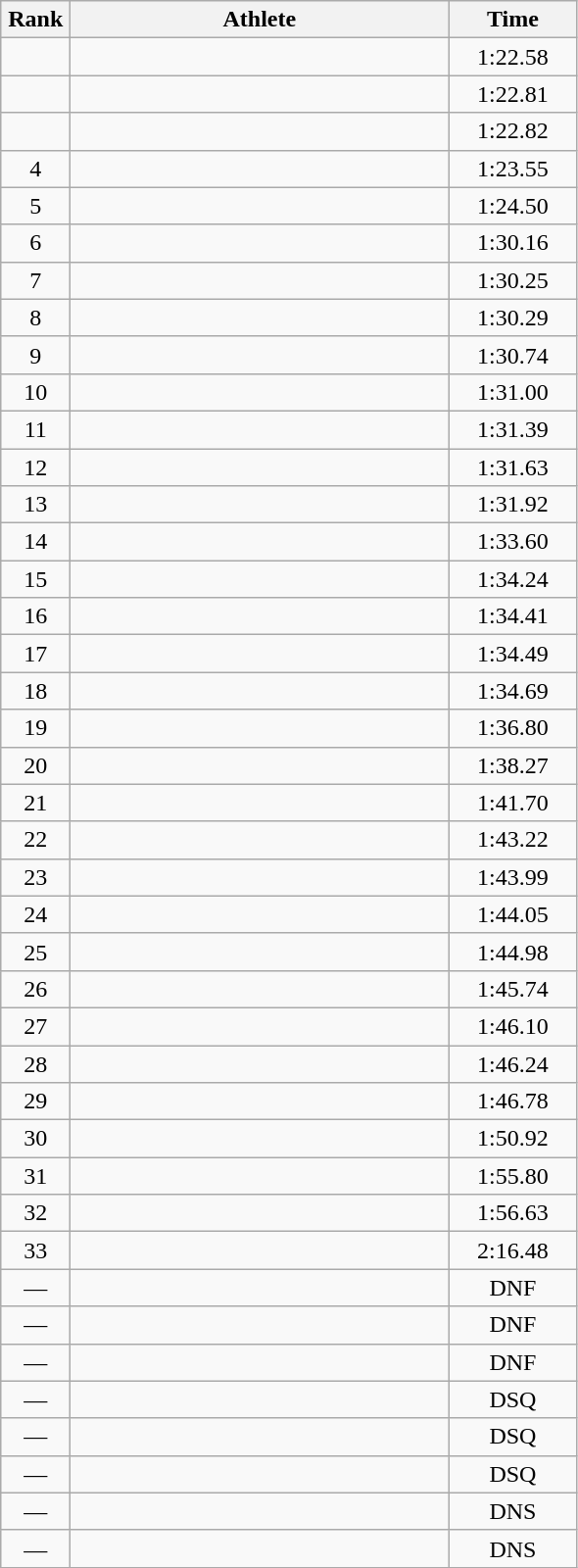<table class=wikitable style="text-align:center">
<tr>
<th width=40>Rank</th>
<th width=250>Athlete</th>
<th width=80>Time</th>
</tr>
<tr>
<td></td>
<td align=left></td>
<td>1:22.58</td>
</tr>
<tr>
<td></td>
<td align=left></td>
<td>1:22.81</td>
</tr>
<tr>
<td></td>
<td align=left></td>
<td>1:22.82</td>
</tr>
<tr>
<td>4</td>
<td align=left></td>
<td>1:23.55</td>
</tr>
<tr>
<td>5</td>
<td align=left></td>
<td>1:24.50</td>
</tr>
<tr>
<td>6</td>
<td align=left></td>
<td>1:30.16</td>
</tr>
<tr>
<td>7</td>
<td align=left></td>
<td>1:30.25</td>
</tr>
<tr>
<td>8</td>
<td align=left></td>
<td>1:30.29</td>
</tr>
<tr>
<td>9</td>
<td align=left></td>
<td>1:30.74</td>
</tr>
<tr>
<td>10</td>
<td align=left></td>
<td>1:31.00</td>
</tr>
<tr>
<td>11</td>
<td align=left></td>
<td>1:31.39</td>
</tr>
<tr>
<td>12</td>
<td align=left></td>
<td>1:31.63</td>
</tr>
<tr>
<td>13</td>
<td align=left></td>
<td>1:31.92</td>
</tr>
<tr>
<td>14</td>
<td align=left></td>
<td>1:33.60</td>
</tr>
<tr>
<td>15</td>
<td align=left></td>
<td>1:34.24</td>
</tr>
<tr>
<td>16</td>
<td align=left></td>
<td>1:34.41</td>
</tr>
<tr>
<td>17</td>
<td align=left></td>
<td>1:34.49</td>
</tr>
<tr>
<td>18</td>
<td align=left></td>
<td>1:34.69</td>
</tr>
<tr>
<td>19</td>
<td align=left></td>
<td>1:36.80</td>
</tr>
<tr>
<td>20</td>
<td align=left></td>
<td>1:38.27</td>
</tr>
<tr>
<td>21</td>
<td align=left></td>
<td>1:41.70</td>
</tr>
<tr>
<td>22</td>
<td align=left></td>
<td>1:43.22</td>
</tr>
<tr>
<td>23</td>
<td align=left></td>
<td>1:43.99</td>
</tr>
<tr>
<td>24</td>
<td align=left></td>
<td>1:44.05</td>
</tr>
<tr>
<td>25</td>
<td align=left></td>
<td>1:44.98</td>
</tr>
<tr>
<td>26</td>
<td align=left></td>
<td>1:45.74</td>
</tr>
<tr>
<td>27</td>
<td align=left></td>
<td>1:46.10</td>
</tr>
<tr>
<td>28</td>
<td align=left></td>
<td>1:46.24</td>
</tr>
<tr>
<td>29</td>
<td align=left></td>
<td>1:46.78</td>
</tr>
<tr>
<td>30</td>
<td align=left></td>
<td>1:50.92</td>
</tr>
<tr>
<td>31</td>
<td align=left></td>
<td>1:55.80</td>
</tr>
<tr>
<td>32</td>
<td align=left></td>
<td>1:56.63</td>
</tr>
<tr>
<td>33</td>
<td align=left></td>
<td>2:16.48</td>
</tr>
<tr>
<td>—</td>
<td align=left></td>
<td>DNF</td>
</tr>
<tr>
<td>—</td>
<td align=left></td>
<td>DNF</td>
</tr>
<tr>
<td>—</td>
<td align=left></td>
<td>DNF</td>
</tr>
<tr>
<td>—</td>
<td align=left></td>
<td>DSQ</td>
</tr>
<tr>
<td>—</td>
<td align=left></td>
<td>DSQ</td>
</tr>
<tr>
<td>—</td>
<td align=left></td>
<td>DSQ</td>
</tr>
<tr>
<td>—</td>
<td align=left></td>
<td>DNS</td>
</tr>
<tr>
<td>—</td>
<td align=left></td>
<td>DNS</td>
</tr>
</table>
